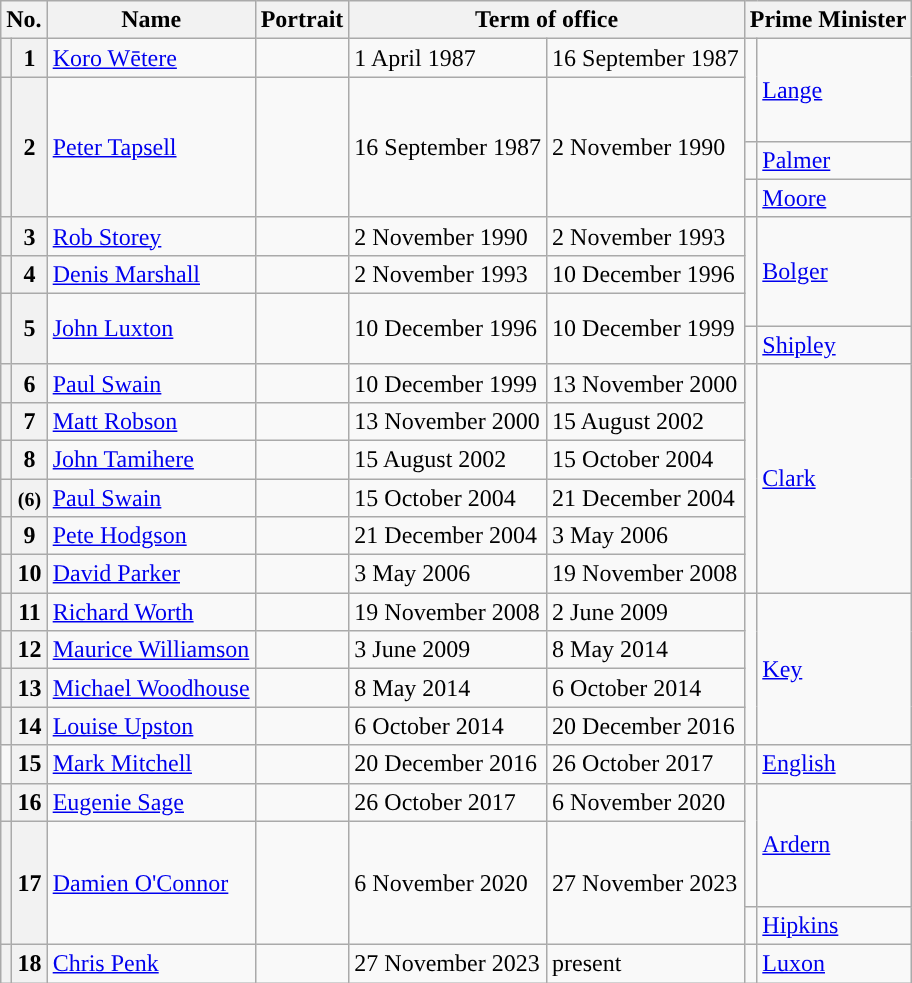<table class="wikitable">
<tr>
<th colspan=2>No.</th>
<th>Name</th>
<th>Portrait</th>
<th colspan=2>Term of office</th>
<th colspan=2>Prime Minister</th>
</tr>
<tr>
<th style="color:inherit;background:"></th>
<th>1</th>
<td><a href='#'>Koro Wētere</a></td>
<td></td>
<td>1 April 1987</td>
<td>16 September 1987</td>
<td width=1 style="border-bottom:solid 0 grey; background:"></td>
<td rowspan=2><a href='#'>Lange</a></td>
</tr>
<tr>
<th rowspan=3 style="color:inherit;background:"></th>
<th rowspan=3>2</th>
<td rowspan=3><a href='#'>Peter Tapsell</a></td>
<td rowspan=3></td>
<td rowspan=3>16 September 1987</td>
<td rowspan=3>2 November 1990</td>
<td height=36 style="border-top:solid 0 grey; background:"></td>
</tr>
<tr>
<td style="color:inherit;background:"></td>
<td><a href='#'>Palmer</a></td>
</tr>
<tr>
<td style="color:inherit;background:"></td>
<td><a href='#'>Moore</a></td>
</tr>
<tr>
<th style="color:inherit;background:"></th>
<th>3</th>
<td><a href='#'>Rob Storey</a></td>
<td></td>
<td>2 November 1990</td>
<td>2 November 1993</td>
<td rowspan=3 style="color:inherit;background:"></td>
<td rowspan=3><a href='#'>Bolger</a></td>
</tr>
<tr>
<th style="color:inherit;background:"></th>
<th>4</th>
<td><a href='#'>Denis Marshall</a></td>
<td></td>
<td>2 November 1993</td>
<td>10 December 1996</td>
</tr>
<tr>
<th height=15 style="border-bottom:solid 0 grey; background:"></th>
<th rowspan=2>5</th>
<td rowspan=2><a href='#'>John Luxton</a></td>
<td rowspan=2></td>
<td rowspan=2>10 December 1996</td>
<td rowspan=2>10 December 1999</td>
</tr>
<tr>
<th height=15 style="border-top:solid 0 grey; background:"></th>
<td style="color:inherit;background:"></td>
<td><a href='#'>Shipley</a></td>
</tr>
<tr>
<th style="color:inherit;background:"></th>
<th>6</th>
<td><a href='#'>Paul Swain</a></td>
<td></td>
<td>10 December 1999</td>
<td>13 November 2000</td>
<td rowspan=6 style="color:inherit;background:"></td>
<td rowspan=6><a href='#'>Clark</a></td>
</tr>
<tr>
<th style="color:inherit;background:"></th>
<th>7</th>
<td><a href='#'>Matt Robson</a></td>
<td></td>
<td>13 November 2000</td>
<td>15 August 2002</td>
</tr>
<tr>
<th style="color:inherit;background:"></th>
<th>8</th>
<td><a href='#'>John Tamihere</a></td>
<td></td>
<td>15 August 2002</td>
<td>15 October 2004</td>
</tr>
<tr>
<th style="color:inherit;background:"></th>
<th><small>(6)</small></th>
<td><a href='#'>Paul Swain</a></td>
<td></td>
<td>15 October 2004</td>
<td>21 December 2004</td>
</tr>
<tr>
<th style="color:inherit;background:"></th>
<th>9</th>
<td><a href='#'>Pete Hodgson</a></td>
<td></td>
<td>21 December 2004</td>
<td>3 May 2006</td>
</tr>
<tr>
<th style="color:inherit;background:"></th>
<th>10</th>
<td><a href='#'>David Parker</a></td>
<td></td>
<td>3 May 2006</td>
<td>19 November 2008</td>
</tr>
<tr>
<th style="color:inherit;background:"></th>
<th>11</th>
<td><a href='#'>Richard Worth</a></td>
<td></td>
<td>19 November 2008</td>
<td>2 June 2009</td>
<td rowspan=4 height=15 style="border-top:solid 0 gray; background:"></td>
<td rowspan=4><a href='#'>Key</a></td>
</tr>
<tr>
<th style="color:inherit;background:"></th>
<th>12</th>
<td><a href='#'>Maurice Williamson</a></td>
<td></td>
<td>3 June 2009</td>
<td>8 May 2014</td>
</tr>
<tr>
<th style="color:inherit;background:"></th>
<th>13</th>
<td><a href='#'>Michael Woodhouse</a></td>
<td></td>
<td>8 May 2014</td>
<td>6 October 2014</td>
</tr>
<tr>
<th style="color:inherit;background:"></th>
<th>14</th>
<td><a href='#'>Louise Upston</a></td>
<td></td>
<td>6 October 2014</td>
<td>20 December 2016</td>
</tr>
<tr>
<td style="color:inherit;background:"></td>
<th>15</th>
<td><a href='#'>Mark Mitchell</a></td>
<td></td>
<td>20 December 2016</td>
<td>26 October 2017</td>
<td style="color:inherit;background:"></td>
<td><a href='#'>English</a></td>
</tr>
<tr>
<th style="color:inherit;background:"></th>
<th>16</th>
<td><a href='#'>Eugenie Sage</a></td>
<td></td>
<td>26 October 2017</td>
<td>6 November 2020</td>
<td rowspan=2 style="color:inherit;background:"></td>
<td rowspan=2><a href='#'>Ardern</a></td>
</tr>
<tr>
<th height=50 style="border-bottom:solid 0 grey; background:"></th>
<th rowspan="2">17</th>
<td rowspan="2"><a href='#'>Damien O'Connor</a></td>
<td rowspan="2"></td>
<td rowspan="2">6 November 2020</td>
<td rowspan="2">27 November 2023</td>
</tr>
<tr>
<th height=15 style="border-top:solid 0 grey; background:"></th>
<td style="color:inherit;background:"></td>
<td><a href='#'>Hipkins</a></td>
</tr>
<tr>
<th style="color:inherit;background:"></th>
<th>18</th>
<td><a href='#'>Chris Penk</a></td>
<td></td>
<td>27 November 2023</td>
<td>present</td>
<td style="color:inherit;background:"></td>
<td><a href='#'>Luxon</a></td>
</tr>
</table>
